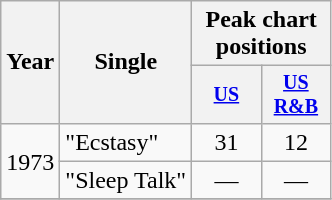<table class="wikitable" style="text-align:center;">
<tr>
<th rowspan="2">Year</th>
<th rowspan="2">Single</th>
<th colspan="2">Peak chart positions</th>
</tr>
<tr style="font-size:smaller;">
<th width="40"><a href='#'>US</a><br></th>
<th width="40"><a href='#'>US<br>R&B</a><br></th>
</tr>
<tr>
<td rowspan="2">1973</td>
<td align="left">"Ecstasy"</td>
<td>31</td>
<td>12</td>
</tr>
<tr>
<td align="left">"Sleep Talk"</td>
<td>—</td>
<td>—</td>
</tr>
<tr>
</tr>
</table>
